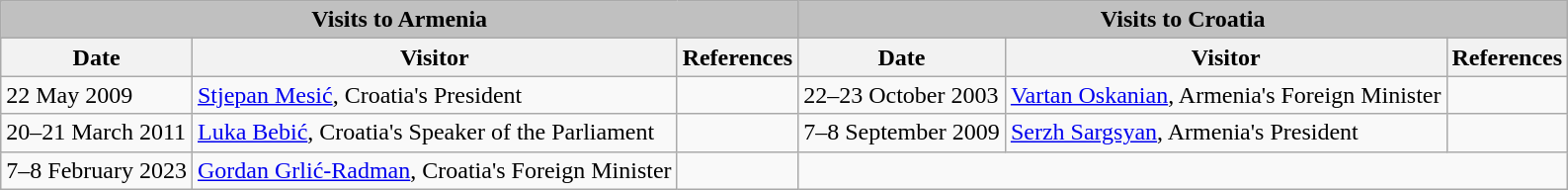<table class="wikitable">
<tr>
<th colspan="3" style="background: silver; font-weight:bold;">Visits to Armenia</th>
<th colspan="3" style="background: silver; font-weight:bold;">Visits to Croatia</th>
</tr>
<tr>
<th>Date</th>
<th>Visitor</th>
<th>References</th>
<th>Date</th>
<th>Visitor</th>
<th>References</th>
</tr>
<tr>
<td>22 May 2009</td>
<td><a href='#'>Stjepan Mesić</a>, Croatia's President</td>
<td></td>
<td>22–23 October 2003</td>
<td><a href='#'>Vartan Oskanian</a>, Armenia's Foreign Minister</td>
<td></td>
</tr>
<tr>
<td>20–21 March 2011</td>
<td><a href='#'>Luka Bebić</a>, Croatia's Speaker of the Parliament</td>
<td></td>
<td>7–8 September 2009</td>
<td><a href='#'>Serzh Sargsyan</a>, Armenia's President</td>
<td></td>
</tr>
<tr>
<td>7–8 February 2023</td>
<td><a href='#'>Gordan Grlić-Radman</a>, Croatia's Foreign Minister</td>
<td></td>
</tr>
</table>
